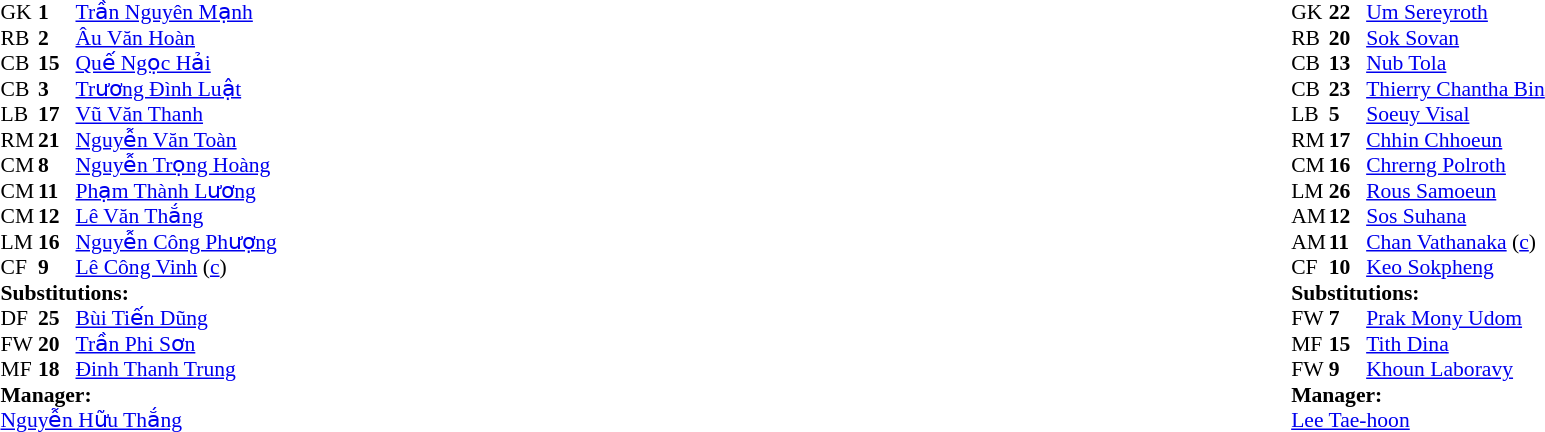<table width="100%">
<tr>
<td valign="top" width="40%"><br><table style="font-size:90%;" cellspacing="0" cellpadding="0">
<tr>
<th width="25"></th>
<th width="25"></th>
</tr>
<tr>
<td>GK</td>
<td><strong>1</strong></td>
<td><a href='#'>Trần Nguyên Mạnh</a></td>
</tr>
<tr>
<td>RB</td>
<td><strong>2</strong></td>
<td><a href='#'>Âu Văn Hoàn</a></td>
</tr>
<tr>
<td>CB</td>
<td><strong>15</strong></td>
<td><a href='#'>Quế Ngọc Hải</a></td>
</tr>
<tr>
<td>CB</td>
<td><strong>3</strong></td>
<td><a href='#'>Trương Đình Luật</a></td>
<td></td>
</tr>
<tr>
<td>LB</td>
<td><strong>17</strong></td>
<td><a href='#'>Vũ Văn Thanh</a></td>
</tr>
<tr>
<td>RM</td>
<td><strong>21</strong></td>
<td><a href='#'>Nguyễn Văn Toàn</a></td>
<td></td>
<td></td>
</tr>
<tr>
<td>CM</td>
<td><strong>8</strong></td>
<td><a href='#'>Nguyễn Trọng Hoàng</a></td>
<td></td>
<td></td>
</tr>
<tr>
<td>CM</td>
<td><strong>11</strong></td>
<td><a href='#'>Phạm Thành Lương</a></td>
</tr>
<tr>
<td>CM</td>
<td><strong>12</strong></td>
<td><a href='#'>Lê Văn Thắng</a></td>
</tr>
<tr>
<td>LM</td>
<td><strong>16</strong></td>
<td><a href='#'>Nguyễn Công Phượng</a></td>
<td></td>
<td></td>
</tr>
<tr>
<td>CF</td>
<td><strong>9</strong></td>
<td><a href='#'>Lê Công Vinh</a> (<a href='#'>c</a>)</td>
<td></td>
</tr>
<tr>
<td colspan=3><strong>Substitutions:</strong></td>
</tr>
<tr>
<td>DF</td>
<td><strong>25</strong></td>
<td><a href='#'>Bùi Tiến Dũng</a></td>
<td></td>
<td></td>
</tr>
<tr>
<td>FW</td>
<td><strong>20</strong></td>
<td><a href='#'>Trần Phi Sơn</a></td>
<td></td>
<td></td>
</tr>
<tr>
<td>MF</td>
<td><strong>18</strong></td>
<td><a href='#'>Đinh Thanh Trung</a></td>
<td></td>
<td></td>
</tr>
<tr>
<td colspan=3><strong>Manager:</strong></td>
</tr>
<tr>
<td colspan=4><a href='#'>Nguyễn Hữu Thắng</a></td>
</tr>
</table>
</td>
<td valign="top"></td>
<td valign="top" width="50%"><br><table style="font-size:90%;" cellspacing="0" cellpadding="0" align="center">
<tr>
<th width=25></th>
<th width=25></th>
</tr>
<tr>
<td>GK</td>
<td><strong>22</strong></td>
<td><a href='#'>Um Sereyroth</a></td>
</tr>
<tr>
<td>RB</td>
<td><strong>20</strong></td>
<td><a href='#'>Sok Sovan</a></td>
</tr>
<tr>
<td>CB</td>
<td><strong>13</strong></td>
<td><a href='#'>Nub Tola</a></td>
<td></td>
</tr>
<tr>
<td>CB</td>
<td><strong>23</strong></td>
<td><a href='#'>Thierry Chantha Bin</a></td>
<td></td>
<td></td>
</tr>
<tr>
<td>LB</td>
<td><strong>5</strong></td>
<td><a href='#'>Soeuy Visal</a></td>
</tr>
<tr>
<td>RM</td>
<td><strong>17</strong></td>
<td><a href='#'>Chhin Chhoeun</a></td>
<td></td>
</tr>
<tr>
<td>CM</td>
<td><strong>16</strong></td>
<td><a href='#'>Chrerng Polroth</a></td>
</tr>
<tr>
<td>LM</td>
<td><strong>26</strong></td>
<td><a href='#'>Rous Samoeun</a></td>
<td></td>
</tr>
<tr>
<td>AM</td>
<td><strong>12</strong></td>
<td><a href='#'>Sos Suhana</a></td>
</tr>
<tr>
<td>AM</td>
<td><strong>11</strong></td>
<td><a href='#'>Chan Vathanaka</a> (<a href='#'>c</a>)</td>
<td></td>
<td></td>
</tr>
<tr>
<td>CF</td>
<td><strong>10</strong></td>
<td><a href='#'>Keo Sokpheng</a></td>
<td></td>
<td></td>
</tr>
<tr>
<td colspan=3><strong>Substitutions:</strong></td>
</tr>
<tr>
<td>FW</td>
<td><strong>7</strong></td>
<td><a href='#'>Prak Mony Udom</a></td>
<td></td>
<td></td>
</tr>
<tr>
<td>MF</td>
<td><strong>15</strong></td>
<td><a href='#'>Tith Dina</a></td>
<td></td>
<td></td>
</tr>
<tr>
<td>FW</td>
<td><strong>9</strong></td>
<td><a href='#'>Khoun Laboravy</a></td>
<td></td>
<td></td>
</tr>
<tr>
<td colspan=3><strong>Manager:</strong></td>
</tr>
<tr>
<td colspan=4> <a href='#'>Lee Tae-hoon</a></td>
</tr>
</table>
</td>
</tr>
</table>
